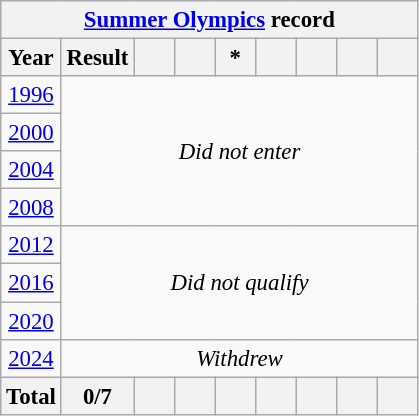<table class="wikitable" style="text-align: center;font-size:95%;">
<tr>
<th colspan=9><a href='#'>Summer Olympics</a> record</th>
</tr>
<tr>
<th>Year</th>
<th>Result</th>
<th width=20></th>
<th width=20></th>
<th width=20>*</th>
<th width=20></th>
<th width=20></th>
<th width=20></th>
<th width=20></th>
</tr>
<tr>
<td> <a href='#'>1996</a></td>
<td colspan=8 rowspan=4><em>Did not enter</em></td>
</tr>
<tr>
<td> <a href='#'>2000</a></td>
</tr>
<tr>
<td> <a href='#'>2004</a></td>
</tr>
<tr>
<td> <a href='#'>2008</a></td>
</tr>
<tr>
<td> <a href='#'>2012</a></td>
<td colspan=8 rowspan=3><em>Did not qualify</em></td>
</tr>
<tr>
<td> <a href='#'>2016</a></td>
</tr>
<tr>
<td> <a href='#'>2020</a></td>
</tr>
<tr>
<td> <a href='#'>2024</a></td>
<td colspan=9><em>Withdrew</em></td>
</tr>
<tr>
<th>Total</th>
<th>0/7</th>
<th></th>
<th></th>
<th></th>
<th></th>
<th></th>
<th></th>
<th></th>
</tr>
</table>
